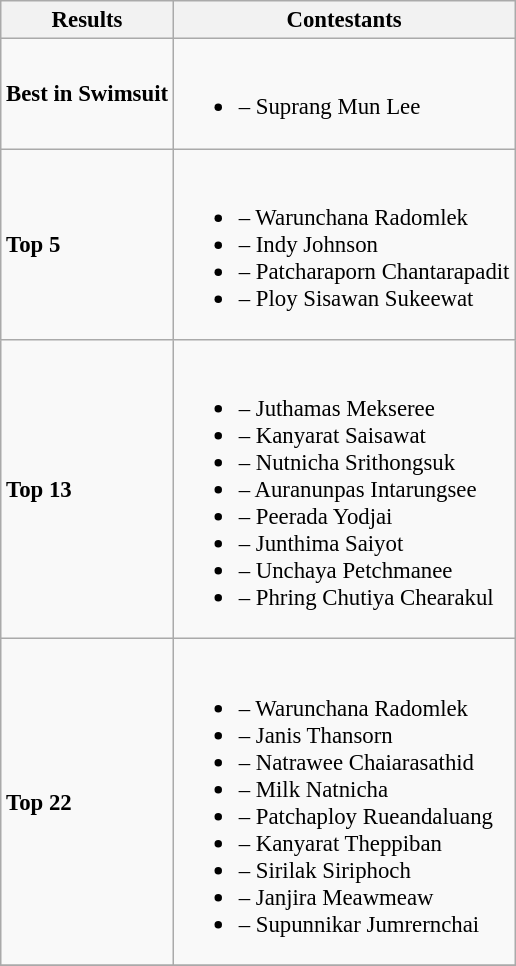<table class="wikitable" style="font-size: 95%">
<tr>
<th>Results</th>
<th>Contestants</th>
</tr>
<tr>
<td><strong>Best in Swimsuit</strong></td>
<td><br><ul><li><strong></strong> – Suprang Mun Lee</li></ul></td>
</tr>
<tr>
<td><strong>Top 5</strong></td>
<td><br><ul><li><strong></strong> – Warunchana Radomlek</li><li><strong></strong> – Indy Johnson</li><li><strong></strong> – Patcharaporn Chantarapadit</li><li><strong></strong> – Ploy Sisawan Sukeewat</li></ul></td>
</tr>
<tr>
<td><strong>Top 13</strong></td>
<td><br><ul><li><strong></strong> – Juthamas Mekseree</li><li><strong></strong> – Kanyarat Saisawat</li><li><strong></strong> – Nutnicha Srithongsuk</li><li><strong></strong> – Auranunpas Intarungsee</li><li><strong></strong> – Peerada Yodjai</li><li><strong></strong> – Junthima Saiyot</li><li><strong></strong> – Unchaya Petchmanee</li><li><strong></strong> – Phring Chutiya Chearakul</li></ul></td>
</tr>
<tr>
<td><strong>Top 22</strong></td>
<td><br><ul><li><strong></strong> – Warunchana Radomlek</li><li><strong></strong> – Janis Thansorn</li><li><strong></strong> – Natrawee Chaiarasathid</li><li><strong></strong> – Milk Natnicha</li><li><strong></strong> – Patchaploy Rueandaluang</li><li><strong></strong> – Kanyarat Theppiban</li><li><strong></strong> – Sirilak Siriphoch</li><li><strong></strong> – Janjira Meawmeaw</li><li><strong></strong> – Supunnikar Jumrernchai</li></ul></td>
</tr>
<tr>
</tr>
</table>
